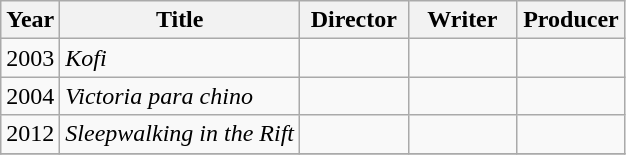<table class="wikitable">
<tr>
<th>Year</th>
<th>Title</th>
<th width="65">Director</th>
<th width="65">Writer</th>
<th width="65">Producer</th>
</tr>
<tr>
<td>2003</td>
<td><em>Kofi</em></td>
<td></td>
<td></td>
<td></td>
</tr>
<tr>
<td>2004</td>
<td><em>Victoria para chino</em></td>
<td></td>
<td></td>
<td></td>
</tr>
<tr>
<td>2012</td>
<td><em>Sleepwalking in the Rift</em></td>
<td></td>
<td></td>
<td></td>
</tr>
<tr>
</tr>
</table>
